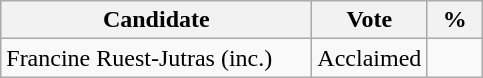<table class="wikitable">
<tr>
<th bgcolor="#DDDDFF" width="200px">Candidate</th>
<th bgcolor="#DDDDFF" width="50px">Vote</th>
<th bgcolor="#DDDDFF" width="30px">%</th>
</tr>
<tr>
<td>Francine Ruest-Jutras (inc.)</td>
<td>Acclaimed</td>
<td></td>
</tr>
</table>
